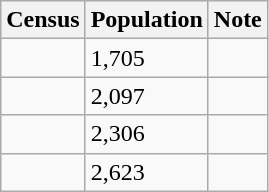<table class="wikitable">
<tr>
<th>Census</th>
<th>Population</th>
<th>Note</th>
</tr>
<tr>
<td></td>
<td>1,705</td>
<td></td>
</tr>
<tr>
<td></td>
<td>2,097</td>
<td></td>
</tr>
<tr>
<td></td>
<td>2,306</td>
<td></td>
</tr>
<tr>
<td></td>
<td>2,623</td>
<td></td>
</tr>
</table>
